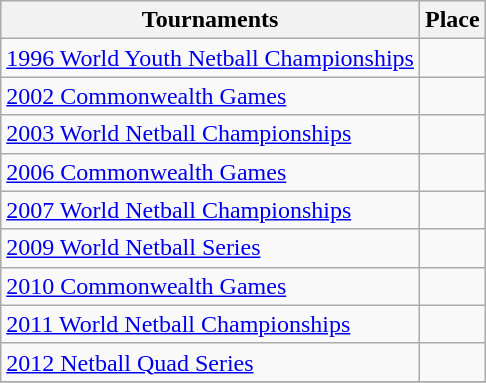<table class="wikitable collapsible">
<tr>
<th>Tournaments</th>
<th>Place</th>
</tr>
<tr>
<td><a href='#'>1996 World Youth Netball Championships</a></td>
<td></td>
</tr>
<tr>
<td><a href='#'>2002 Commonwealth Games</a></td>
<td></td>
</tr>
<tr>
<td><a href='#'>2003 World Netball Championships</a></td>
<td></td>
</tr>
<tr>
<td><a href='#'>2006 Commonwealth Games</a></td>
<td></td>
</tr>
<tr>
<td><a href='#'>2007 World Netball Championships</a></td>
<td></td>
</tr>
<tr>
<td><a href='#'>2009 World Netball Series</a></td>
<td></td>
</tr>
<tr>
<td><a href='#'>2010 Commonwealth Games</a></td>
<td></td>
</tr>
<tr>
<td><a href='#'>2011 World Netball Championships</a></td>
<td></td>
</tr>
<tr>
<td><a href='#'>2012 Netball Quad Series</a></td>
<td></td>
</tr>
<tr>
</tr>
</table>
